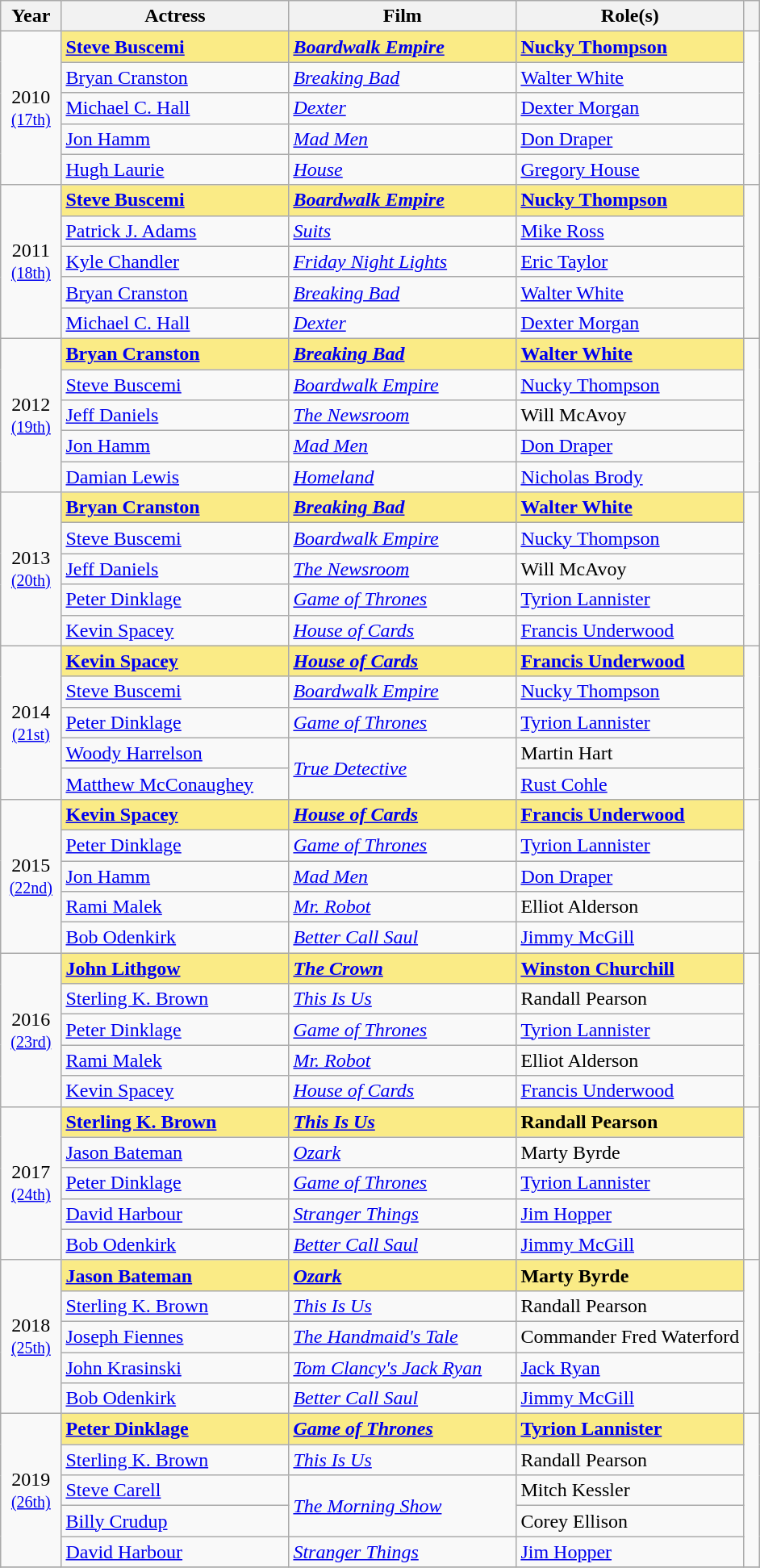<table class="wikitable sortable" style="text-align:left;">
<tr>
<th scope="col" style="width:8%;">Year</th>
<th scope="col" style="width:30%;">Actress</th>
<th scope="col" style="width:30%;">Film</th>
<th scope="col" style="width:30%;">Role(s)</th>
<th class=unsortable><strong></strong></th>
</tr>
<tr>
<td rowspan="5" align="center">2010<br><small><a href='#'>(17th)</a> </small></td>
<td style="background:#FAEB86;"><strong><a href='#'>Steve Buscemi</a></strong></td>
<td style="background:#FAEB86;"><strong><em><a href='#'>Boardwalk Empire</a></em></strong></td>
<td style="background:#FAEB86;"><strong><a href='#'>Nucky Thompson</a></strong></td>
<td rowspan=5></td>
</tr>
<tr>
<td><a href='#'>Bryan Cranston</a></td>
<td><em><a href='#'>Breaking Bad</a></em></td>
<td><a href='#'>Walter White</a></td>
</tr>
<tr>
<td><a href='#'>Michael C. Hall</a></td>
<td><em><a href='#'>Dexter</a></em></td>
<td><a href='#'>Dexter Morgan</a></td>
</tr>
<tr>
<td><a href='#'>Jon Hamm</a></td>
<td><em><a href='#'>Mad Men</a></em></td>
<td><a href='#'>Don Draper</a></td>
</tr>
<tr>
<td><a href='#'>Hugh Laurie</a></td>
<td><em><a href='#'>House</a></em></td>
<td><a href='#'>Gregory House</a></td>
</tr>
<tr>
<td rowspan="5" align="center">2011<br><small><a href='#'>(18th)</a> </small></td>
<td style="background:#FAEB86;"><strong><a href='#'>Steve Buscemi</a></strong></td>
<td style="background:#FAEB86;"><strong><em><a href='#'>Boardwalk Empire</a></em></strong></td>
<td style="background:#FAEB86;"><strong><a href='#'>Nucky Thompson</a></strong></td>
<td rowspan=5></td>
</tr>
<tr>
<td><a href='#'>Patrick J. Adams</a></td>
<td><em><a href='#'>Suits</a></em></td>
<td><a href='#'>Mike Ross</a></td>
</tr>
<tr>
<td><a href='#'>Kyle Chandler</a></td>
<td><em><a href='#'>Friday Night Lights</a></em></td>
<td><a href='#'>Eric Taylor</a></td>
</tr>
<tr>
<td><a href='#'>Bryan Cranston</a></td>
<td><em><a href='#'>Breaking Bad</a></em></td>
<td><a href='#'>Walter White</a></td>
</tr>
<tr>
<td><a href='#'>Michael C. Hall</a></td>
<td><em><a href='#'>Dexter</a></em></td>
<td><a href='#'>Dexter Morgan</a></td>
</tr>
<tr>
<td rowspan="5" align="center">2012<br><small><a href='#'>(19th)</a> </small></td>
<td style="background:#FAEB86;"><strong><a href='#'>Bryan Cranston</a></strong></td>
<td style="background:#FAEB86;"><strong><em><a href='#'>Breaking Bad</a></em></strong></td>
<td style="background:#FAEB86;"><strong><a href='#'>Walter White</a></strong></td>
<td rowspan=5></td>
</tr>
<tr>
<td><a href='#'>Steve Buscemi</a></td>
<td><em><a href='#'>Boardwalk Empire</a></em></td>
<td><a href='#'>Nucky Thompson</a></td>
</tr>
<tr>
<td><a href='#'>Jeff Daniels</a></td>
<td><em><a href='#'>The Newsroom</a></em></td>
<td>Will McAvoy</td>
</tr>
<tr>
<td><a href='#'>Jon Hamm</a></td>
<td><em><a href='#'>Mad Men</a></em></td>
<td><a href='#'>Don Draper</a></td>
</tr>
<tr>
<td><a href='#'>Damian Lewis</a></td>
<td><em><a href='#'>Homeland</a></em></td>
<td><a href='#'>Nicholas Brody</a></td>
</tr>
<tr>
<td rowspan="5" align="center">2013<br><small><a href='#'>(20th)</a> </small></td>
<td style="background:#FAEB86;"><strong><a href='#'>Bryan Cranston</a></strong></td>
<td style="background:#FAEB86;"><strong><em><a href='#'>Breaking Bad</a></em></strong></td>
<td style="background:#FAEB86;"><strong><a href='#'>Walter White</a></strong></td>
<td rowspan=5></td>
</tr>
<tr>
<td><a href='#'>Steve Buscemi</a></td>
<td><em><a href='#'>Boardwalk Empire</a></em></td>
<td><a href='#'>Nucky Thompson</a></td>
</tr>
<tr>
<td><a href='#'>Jeff Daniels</a></td>
<td><em><a href='#'>The Newsroom</a></em></td>
<td>Will McAvoy</td>
</tr>
<tr>
<td><a href='#'>Peter Dinklage</a></td>
<td><em><a href='#'>Game of Thrones</a></em></td>
<td><a href='#'>Tyrion Lannister</a></td>
</tr>
<tr>
<td><a href='#'>Kevin Spacey</a></td>
<td><em><a href='#'>House of Cards</a></em></td>
<td><a href='#'>Francis Underwood</a></td>
</tr>
<tr>
<td rowspan="5" align="center">2014<br><small><a href='#'>(21st)</a> </small></td>
<td style="background:#FAEB86;"><strong><a href='#'>Kevin Spacey</a></strong></td>
<td style="background:#FAEB86;"><strong><em><a href='#'>House of Cards</a></em></strong></td>
<td style="background:#FAEB86;"><strong><a href='#'>Francis Underwood</a></strong></td>
<td rowspan=5></td>
</tr>
<tr>
<td><a href='#'>Steve Buscemi</a></td>
<td><em><a href='#'>Boardwalk Empire</a></em></td>
<td><a href='#'>Nucky Thompson</a></td>
</tr>
<tr>
<td><a href='#'>Peter Dinklage</a></td>
<td><em><a href='#'>Game of Thrones</a></em></td>
<td><a href='#'>Tyrion Lannister</a></td>
</tr>
<tr>
<td><a href='#'>Woody Harrelson</a></td>
<td rowspan="2"><em><a href='#'>True Detective</a></em></td>
<td>Martin Hart</td>
</tr>
<tr>
<td><a href='#'>Matthew McConaughey</a></td>
<td><a href='#'>Rust Cohle</a></td>
</tr>
<tr>
<td rowspan="5" align="center">2015<br><small><a href='#'>(22nd)</a> </small></td>
<td style="background:#FAEB86;"><strong><a href='#'>Kevin Spacey</a></strong></td>
<td style="background:#FAEB86;"><strong><em><a href='#'>House of Cards</a></em></strong></td>
<td style="background:#FAEB86;"><strong><a href='#'>Francis Underwood</a></strong></td>
<td rowspan=5></td>
</tr>
<tr>
<td><a href='#'>Peter Dinklage</a></td>
<td><em><a href='#'>Game of Thrones</a></em></td>
<td><a href='#'>Tyrion Lannister</a></td>
</tr>
<tr>
<td><a href='#'>Jon Hamm</a></td>
<td><em><a href='#'>Mad Men</a></em></td>
<td><a href='#'>Don Draper</a></td>
</tr>
<tr>
<td><a href='#'>Rami Malek</a></td>
<td><em><a href='#'>Mr. Robot</a></em></td>
<td>Elliot Alderson</td>
</tr>
<tr>
<td><a href='#'>Bob Odenkirk</a></td>
<td><em><a href='#'>Better Call Saul</a></em></td>
<td><a href='#'>Jimmy McGill</a></td>
</tr>
<tr>
<td rowspan="5" align="center">2016<br><small><a href='#'>(23rd)</a> </small></td>
<td style="background:#FAEB86;"><strong><a href='#'>John Lithgow</a></strong></td>
<td style="background:#FAEB86;"><strong><em><a href='#'>The Crown</a></em></strong></td>
<td style="background:#FAEB86;"><strong><a href='#'>Winston Churchill</a></strong></td>
<td rowspan=5></td>
</tr>
<tr>
<td><a href='#'>Sterling K. Brown</a></td>
<td><em><a href='#'>This Is Us</a></em></td>
<td>Randall Pearson</td>
</tr>
<tr>
<td><a href='#'>Peter Dinklage</a></td>
<td><em><a href='#'>Game of Thrones</a></em></td>
<td><a href='#'>Tyrion Lannister</a></td>
</tr>
<tr>
<td><a href='#'>Rami Malek</a></td>
<td><em><a href='#'>Mr. Robot</a></em></td>
<td>Elliot Alderson</td>
</tr>
<tr>
<td><a href='#'>Kevin Spacey</a></td>
<td><em><a href='#'>House of Cards</a></em></td>
<td><a href='#'>Francis Underwood</a></td>
</tr>
<tr>
<td rowspan="5" align="center">2017<br><small><a href='#'>(24th)</a> </small></td>
<td style="background:#FAEB86;"><strong><a href='#'>Sterling K. Brown</a></strong></td>
<td style="background:#FAEB86;"><strong><em><a href='#'>This Is Us</a></em></strong></td>
<td style="background:#FAEB86;"><strong>Randall Pearson</strong></td>
<td rowspan=5></td>
</tr>
<tr>
<td><a href='#'>Jason Bateman</a></td>
<td><em><a href='#'>Ozark</a></em></td>
<td>Marty Byrde</td>
</tr>
<tr>
<td><a href='#'>Peter Dinklage</a></td>
<td><em><a href='#'>Game of Thrones</a></em></td>
<td><a href='#'>Tyrion Lannister</a></td>
</tr>
<tr>
<td><a href='#'>David Harbour</a></td>
<td><em><a href='#'>Stranger Things</a></em></td>
<td><a href='#'>Jim Hopper</a></td>
</tr>
<tr>
<td><a href='#'>Bob Odenkirk</a></td>
<td><em><a href='#'>Better Call Saul</a></em></td>
<td><a href='#'>Jimmy McGill</a></td>
</tr>
<tr>
<td rowspan="5" align="center">2018<br><small><a href='#'>(25th)</a> </small></td>
<td style="background:#FAEB86;"><strong><a href='#'>Jason Bateman</a></strong></td>
<td style="background:#FAEB86;"><strong><em><a href='#'>Ozark</a></em></strong></td>
<td style="background:#FAEB86;"><strong>Marty Byrde</strong></td>
<td rowspan=5></td>
</tr>
<tr>
<td><a href='#'>Sterling K. Brown</a></td>
<td><em><a href='#'>This Is Us</a></em></td>
<td>Randall Pearson</td>
</tr>
<tr>
<td><a href='#'>Joseph Fiennes</a></td>
<td><em><a href='#'>The Handmaid's Tale</a></em></td>
<td>Commander Fred Waterford</td>
</tr>
<tr>
<td><a href='#'>John Krasinski</a></td>
<td><em><a href='#'>Tom Clancy's Jack Ryan</a></em></td>
<td><a href='#'>Jack Ryan</a></td>
</tr>
<tr>
<td><a href='#'>Bob Odenkirk</a></td>
<td><em><a href='#'>Better Call Saul</a></em></td>
<td><a href='#'>Jimmy McGill</a></td>
</tr>
<tr>
<td rowspan="5" align="center">2019<br><small><a href='#'>(26th)</a> </small></td>
<td style="background:#FAEB86;"><strong><a href='#'>Peter Dinklage</a></strong></td>
<td style="background:#FAEB86;"><strong><em><a href='#'>Game of Thrones</a></em></strong></td>
<td style="background:#FAEB86;"><strong><a href='#'>Tyrion Lannister</a></strong></td>
<td rowspan=5></td>
</tr>
<tr>
<td><a href='#'>Sterling K. Brown</a></td>
<td><em><a href='#'>This Is Us</a></em></td>
<td>Randall Pearson</td>
</tr>
<tr>
<td><a href='#'>Steve Carell</a></td>
<td rowspan="2"><em><a href='#'>The Morning Show</a></em></td>
<td>Mitch Kessler</td>
</tr>
<tr>
<td><a href='#'>Billy Crudup</a></td>
<td>Corey Ellison</td>
</tr>
<tr>
<td><a href='#'>David Harbour</a></td>
<td><em><a href='#'>Stranger Things</a></em></td>
<td><a href='#'>Jim Hopper</a></td>
</tr>
<tr>
</tr>
</table>
